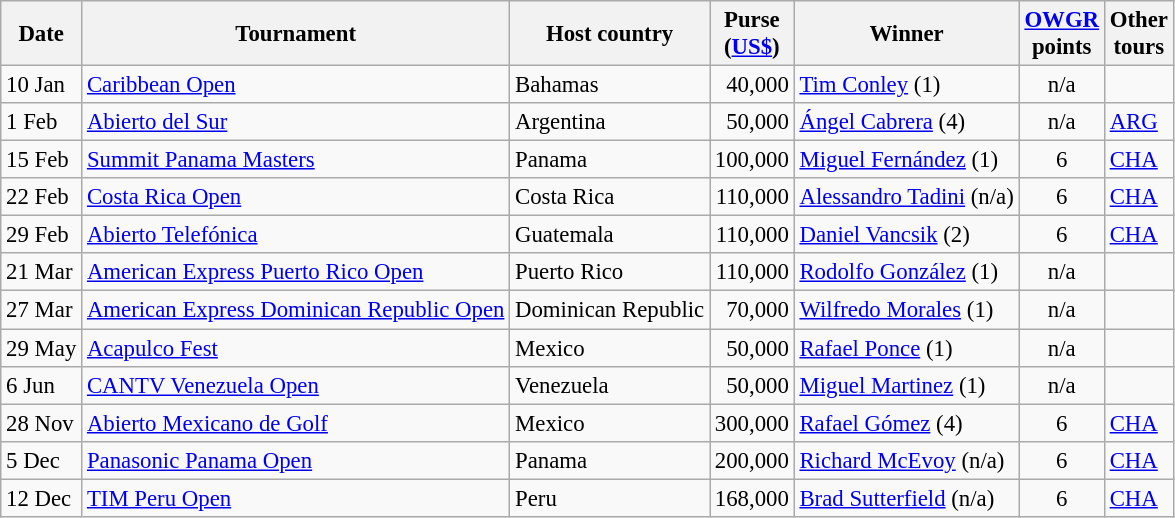<table class="wikitable" style="font-size:95%">
<tr>
<th>Date</th>
<th>Tournament</th>
<th>Host country</th>
<th>Purse<br>(<a href='#'>US$</a>)</th>
<th>Winner</th>
<th><a href='#'>OWGR</a><br>points</th>
<th>Other<br>tours</th>
</tr>
<tr>
<td>10 Jan</td>
<td><a href='#'>Caribbean Open</a></td>
<td>Bahamas</td>
<td align=right>40,000</td>
<td> <a href='#'>Tim Conley</a> (1)</td>
<td align=center>n/a</td>
<td></td>
</tr>
<tr>
<td>1 Feb</td>
<td><a href='#'>Abierto del Sur</a></td>
<td>Argentina</td>
<td align=right>50,000</td>
<td> <a href='#'>Ángel Cabrera</a> (4)</td>
<td align=center>n/a</td>
<td><a href='#'>ARG</a></td>
</tr>
<tr>
<td>15 Feb</td>
<td><a href='#'>Summit Panama Masters</a></td>
<td>Panama</td>
<td align=right>100,000</td>
<td> <a href='#'>Miguel Fernández</a> (1)</td>
<td align=center>6</td>
<td><a href='#'>CHA</a></td>
</tr>
<tr>
<td>22 Feb</td>
<td><a href='#'>Costa Rica Open</a></td>
<td>Costa Rica</td>
<td align=right>110,000</td>
<td> <a href='#'>Alessandro Tadini</a> (n/a)</td>
<td align=center>6</td>
<td><a href='#'>CHA</a></td>
</tr>
<tr>
<td>29 Feb</td>
<td><a href='#'>Abierto Telefónica</a></td>
<td>Guatemala</td>
<td align=right>110,000</td>
<td> <a href='#'>Daniel Vancsik</a> (2)</td>
<td align=center>6</td>
<td><a href='#'>CHA</a></td>
</tr>
<tr>
<td>21 Mar</td>
<td><a href='#'>American Express Puerto Rico Open</a></td>
<td>Puerto Rico</td>
<td align=right>110,000</td>
<td> <a href='#'>Rodolfo González</a> (1)</td>
<td align=center>n/a</td>
<td></td>
</tr>
<tr>
<td>27 Mar</td>
<td><a href='#'>American Express Dominican Republic Open</a></td>
<td>Dominican Republic</td>
<td align=right>70,000</td>
<td> <a href='#'>Wilfredo Morales</a> (1)</td>
<td align=center>n/a</td>
<td></td>
</tr>
<tr>
<td>29 May</td>
<td><a href='#'>Acapulco Fest</a></td>
<td>Mexico</td>
<td align=right>50,000</td>
<td> <a href='#'>Rafael Ponce</a> (1)</td>
<td align=center>n/a</td>
<td></td>
</tr>
<tr>
<td>6 Jun</td>
<td><a href='#'>CANTV Venezuela Open</a></td>
<td>Venezuela</td>
<td align=right>50,000</td>
<td> <a href='#'>Miguel Martinez</a> (1)</td>
<td align=center>n/a</td>
<td></td>
</tr>
<tr>
<td>28 Nov</td>
<td><a href='#'>Abierto Mexicano de Golf</a></td>
<td>Mexico</td>
<td align=right>300,000</td>
<td> <a href='#'>Rafael Gómez</a> (4)</td>
<td align=center>6</td>
<td><a href='#'>CHA</a></td>
</tr>
<tr>
<td>5 Dec</td>
<td><a href='#'>Panasonic Panama Open</a></td>
<td>Panama</td>
<td align=right>200,000</td>
<td> <a href='#'>Richard McEvoy</a> (n/a)</td>
<td align=center>6</td>
<td><a href='#'>CHA</a></td>
</tr>
<tr>
<td>12 Dec</td>
<td><a href='#'>TIM Peru Open</a></td>
<td>Peru</td>
<td align=right>168,000</td>
<td> <a href='#'>Brad Sutterfield</a> (n/a)</td>
<td align=center>6</td>
<td><a href='#'>CHA</a></td>
</tr>
</table>
